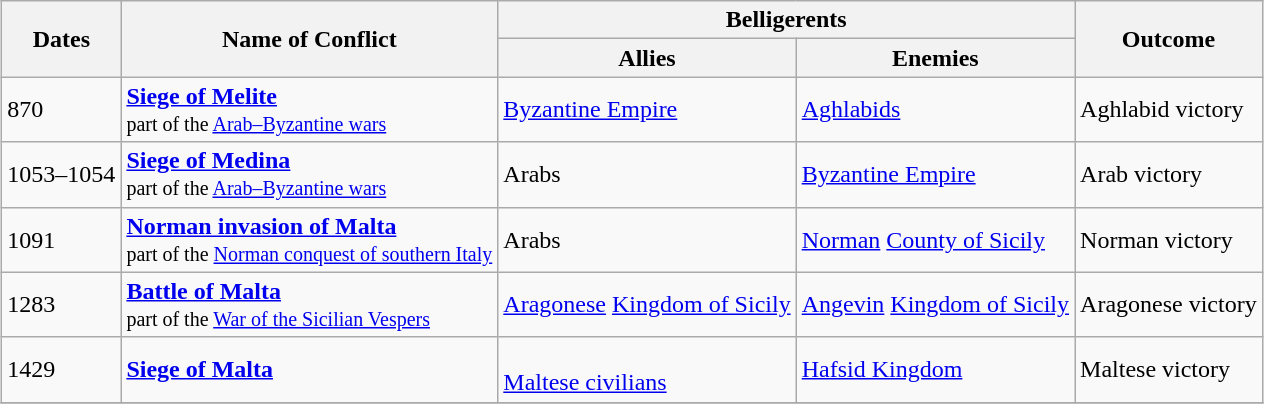<table class="wikitable" style="margin:1em auto;">
<tr>
<th rowspan="2">Dates</th>
<th rowspan="2">Name of Conflict</th>
<th colspan="2">Belligerents</th>
<th rowspan="2">Outcome</th>
</tr>
<tr>
<th>Allies</th>
<th>Enemies</th>
</tr>
<tr>
<td>870</td>
<td><strong><a href='#'>Siege of Melite</a></strong><br><small>part of the <a href='#'>Arab–Byzantine wars</a></small></td>
<td><a href='#'>Byzantine Empire</a></td>
<td><a href='#'>Aghlabids</a></td>
<td>Aghlabid victory</td>
</tr>
<tr>
<td>1053–1054</td>
<td><strong><a href='#'>Siege of Medina</a></strong><br><small>part of the <a href='#'>Arab–Byzantine wars</a></small></td>
<td>Arabs</td>
<td><a href='#'>Byzantine Empire</a></td>
<td>Arab victory</td>
</tr>
<tr>
<td>1091</td>
<td><strong><a href='#'>Norman invasion of Malta</a></strong><br><small>part of the <a href='#'>Norman conquest of southern Italy</a></small></td>
<td>Arabs</td>
<td><a href='#'>Norman</a> <a href='#'>County of Sicily</a></td>
<td>Norman victory</td>
</tr>
<tr>
<td>1283</td>
<td><strong><a href='#'>Battle of Malta</a></strong><br><small>part of the <a href='#'>War of the Sicilian Vespers</a></small></td>
<td> <a href='#'>Aragonese</a> <a href='#'>Kingdom of Sicily</a></td>
<td> <a href='#'>Angevin</a> <a href='#'>Kingdom of Sicily</a></td>
<td>Aragonese victory</td>
</tr>
<tr>
<td>1429</td>
<td><strong><a href='#'>Siege of Malta</a></strong></td>
<td><br> <a href='#'>Maltese civilians</a></td>
<td> <a href='#'>Hafsid Kingdom</a></td>
<td>Maltese victory</td>
</tr>
<tr>
</tr>
</table>
